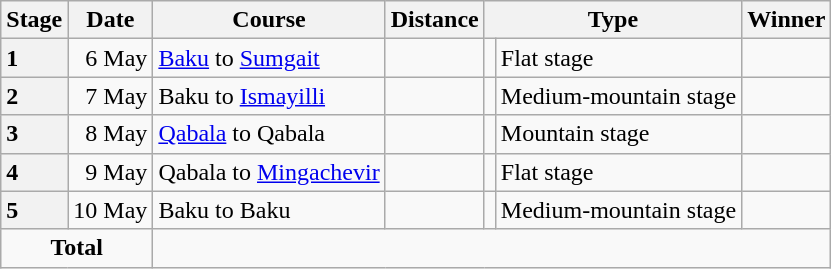<table class="wikitable">
<tr>
<th>Stage</th>
<th>Date</th>
<th>Course</th>
<th>Distance</th>
<th colspan="2">Type</th>
<th>Winner</th>
</tr>
<tr>
<th style="text-align:left">1</th>
<td align=right>6 May</td>
<td><a href='#'>Baku</a> to <a href='#'>Sumgait</a></td>
<td style="text-align:center;"></td>
<td></td>
<td>Flat stage</td>
<td></td>
</tr>
<tr>
<th style="text-align:left">2</th>
<td align=right>7 May</td>
<td>Baku to <a href='#'>Ismayilli</a></td>
<td style="text-align:center;"></td>
<td></td>
<td>Medium-mountain stage</td>
<td></td>
</tr>
<tr>
<th style="text-align:left">3</th>
<td align=right>8 May</td>
<td><a href='#'>Qabala</a> to Qabala</td>
<td style="text-align:center;"></td>
<td></td>
<td>Mountain stage</td>
<td></td>
</tr>
<tr>
<th style="text-align:left">4</th>
<td align=right>9 May</td>
<td>Qabala to <a href='#'>Mingachevir</a></td>
<td style="text-align:center;"></td>
<td></td>
<td>Flat stage</td>
<td></td>
</tr>
<tr>
<th style="text-align:left">5</th>
<td align=right>10 May</td>
<td>Baku to Baku</td>
<td style="text-align:center;"></td>
<td></td>
<td>Medium-mountain stage</td>
<td></td>
</tr>
<tr>
<td colspan="2" style="text-align:center;"><strong>Total</strong></td>
<td colspan="5" style="text-align:center;"></td>
</tr>
</table>
